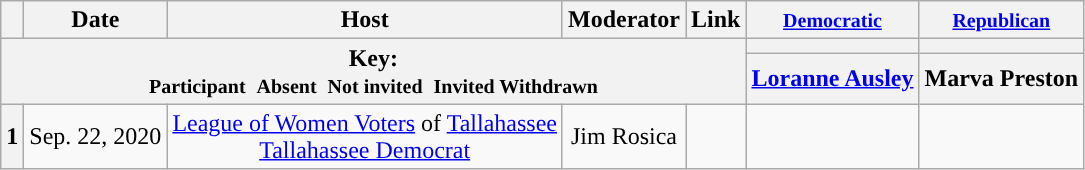<table class="wikitable" style="text-align:center;">
<tr>
<th scope="col"></th>
<th scope="col">Date</th>
<th scope="col">Host</th>
<th scope="col">Moderator</th>
<th scope="col">Link</th>
<th scope="col"><small><a href='#'>Democratic</a></small></th>
<th scope="col"><small><a href='#'>Republican</a></small></th>
</tr>
<tr>
<th colspan="5" rowspan="2">Key:<br> <small>Participant </small>  <small>Absent </small>  <small>Not invited </small>  <small>Invited  Withdrawn</small></th>
<th scope="col" style="background:"></th>
<th scope="col" style="background:"></th>
</tr>
<tr>
<th scope="col"><a href='#'>Loranne Ausley</a></th>
<th scope="col">Marva Preston</th>
</tr>
<tr>
<th>1</th>
<td style="white-space:nowrap;">Sep. 22, 2020</td>
<td style="white-space:nowrap;"><a href='#'>League of Women Voters</a> of <a href='#'>Tallahassee</a><br><a href='#'>Tallahassee Democrat</a></td>
<td style="white-space:nowrap;">Jim Rosica</td>
<td style="white-space:nowrap;"></td>
<td></td>
<td></td>
</tr>
</table>
